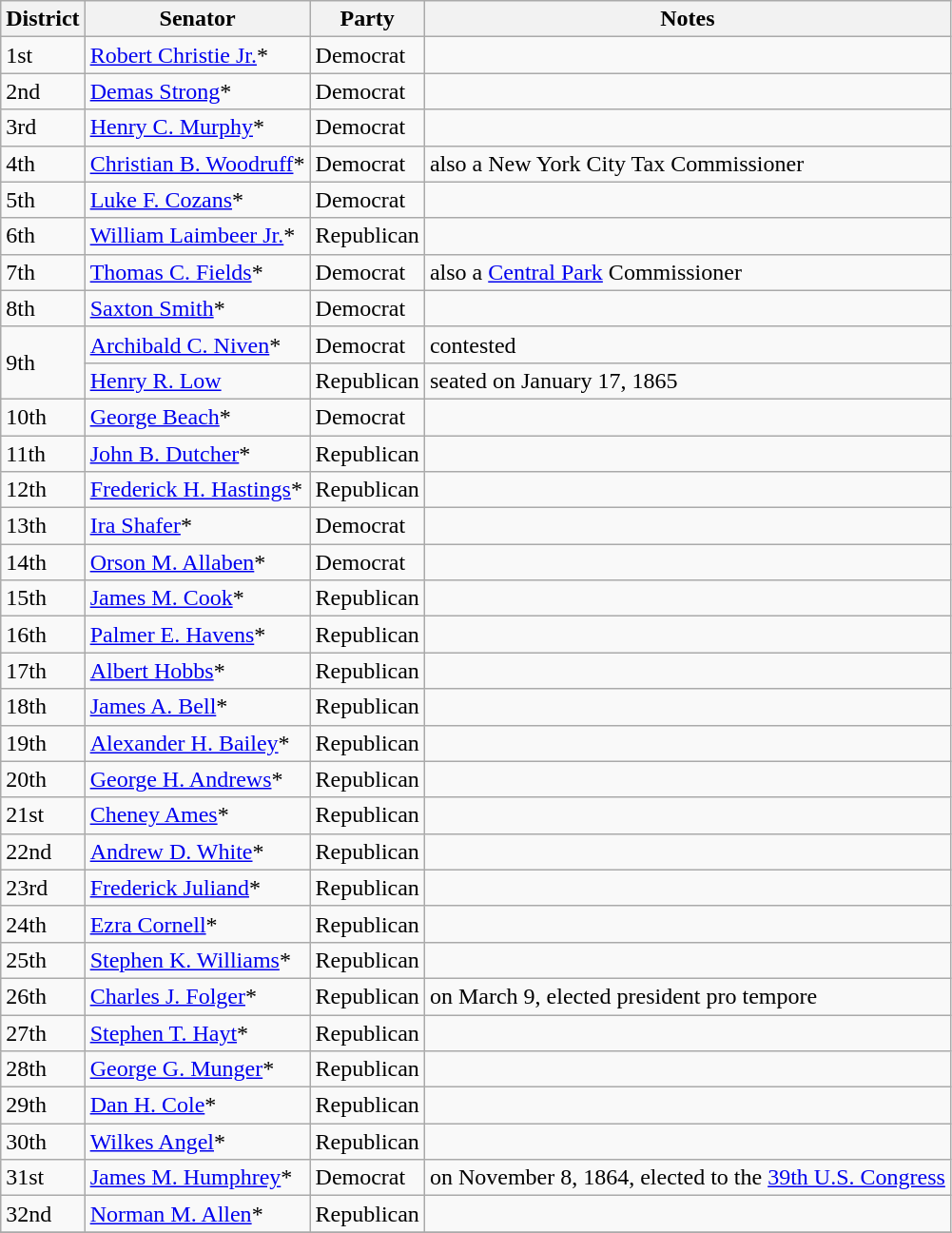<table class=wikitable>
<tr>
<th>District</th>
<th>Senator</th>
<th>Party</th>
<th>Notes</th>
</tr>
<tr>
<td>1st</td>
<td><a href='#'>Robert Christie Jr.</a>*</td>
<td>Democrat</td>
<td></td>
</tr>
<tr>
<td>2nd</td>
<td><a href='#'>Demas Strong</a>*</td>
<td>Democrat</td>
<td></td>
</tr>
<tr>
<td>3rd</td>
<td><a href='#'>Henry C. Murphy</a>*</td>
<td>Democrat</td>
<td></td>
</tr>
<tr>
<td>4th</td>
<td><a href='#'>Christian B. Woodruff</a>*</td>
<td>Democrat</td>
<td>also a New York City Tax Commissioner</td>
</tr>
<tr>
<td>5th</td>
<td><a href='#'>Luke F. Cozans</a>*</td>
<td>Democrat</td>
<td></td>
</tr>
<tr>
<td>6th</td>
<td><a href='#'>William Laimbeer Jr.</a>*</td>
<td>Republican</td>
<td></td>
</tr>
<tr>
<td>7th</td>
<td><a href='#'>Thomas C. Fields</a>*</td>
<td>Democrat</td>
<td>also a <a href='#'>Central Park</a> Commissioner</td>
</tr>
<tr>
<td>8th</td>
<td><a href='#'>Saxton Smith</a>*</td>
<td>Democrat</td>
<td></td>
</tr>
<tr>
<td rowspan="2">9th</td>
<td><a href='#'>Archibald C. Niven</a>*</td>
<td>Democrat</td>
<td>contested</td>
</tr>
<tr>
<td><a href='#'>Henry R. Low</a></td>
<td>Republican</td>
<td>seated on January 17, 1865</td>
</tr>
<tr>
<td>10th</td>
<td><a href='#'>George Beach</a>*</td>
<td>Democrat</td>
<td></td>
</tr>
<tr>
<td>11th</td>
<td><a href='#'>John B. Dutcher</a>*</td>
<td>Republican</td>
<td></td>
</tr>
<tr>
<td>12th</td>
<td><a href='#'>Frederick H. Hastings</a>*</td>
<td>Republican</td>
<td></td>
</tr>
<tr>
<td>13th</td>
<td><a href='#'>Ira Shafer</a>*</td>
<td>Democrat</td>
<td></td>
</tr>
<tr>
<td>14th</td>
<td><a href='#'>Orson M. Allaben</a>*</td>
<td>Democrat</td>
<td></td>
</tr>
<tr>
<td>15th</td>
<td><a href='#'>James M. Cook</a>*</td>
<td>Republican</td>
<td></td>
</tr>
<tr>
<td>16th</td>
<td><a href='#'>Palmer E. Havens</a>*</td>
<td>Republican</td>
<td></td>
</tr>
<tr>
<td>17th</td>
<td><a href='#'>Albert Hobbs</a>*</td>
<td>Republican</td>
<td></td>
</tr>
<tr>
<td>18th</td>
<td><a href='#'>James A. Bell</a>*</td>
<td>Republican</td>
<td></td>
</tr>
<tr>
<td>19th</td>
<td><a href='#'>Alexander H. Bailey</a>*</td>
<td>Republican</td>
<td></td>
</tr>
<tr>
<td>20th</td>
<td><a href='#'>George H. Andrews</a>*</td>
<td>Republican</td>
<td></td>
</tr>
<tr>
<td>21st</td>
<td><a href='#'>Cheney Ames</a>*</td>
<td>Republican</td>
<td></td>
</tr>
<tr>
<td>22nd</td>
<td><a href='#'>Andrew D. White</a>*</td>
<td>Republican</td>
<td></td>
</tr>
<tr>
<td>23rd</td>
<td><a href='#'>Frederick Juliand</a>*</td>
<td>Republican</td>
<td></td>
</tr>
<tr>
<td>24th</td>
<td><a href='#'>Ezra Cornell</a>*</td>
<td>Republican</td>
<td></td>
</tr>
<tr>
<td>25th</td>
<td><a href='#'>Stephen K. Williams</a>*</td>
<td>Republican</td>
<td></td>
</tr>
<tr>
<td>26th</td>
<td><a href='#'>Charles J. Folger</a>*</td>
<td>Republican</td>
<td>on March 9, elected president pro tempore</td>
</tr>
<tr>
<td>27th</td>
<td><a href='#'>Stephen T. Hayt</a>*</td>
<td>Republican</td>
<td></td>
</tr>
<tr>
<td>28th</td>
<td><a href='#'>George G. Munger</a>*</td>
<td>Republican</td>
<td></td>
</tr>
<tr>
<td>29th</td>
<td><a href='#'>Dan H. Cole</a>*</td>
<td>Republican</td>
<td></td>
</tr>
<tr>
<td>30th</td>
<td><a href='#'>Wilkes Angel</a>*</td>
<td>Republican</td>
<td></td>
</tr>
<tr>
<td>31st</td>
<td><a href='#'>James M. Humphrey</a>*</td>
<td>Democrat</td>
<td>on November 8, 1864, elected to the <a href='#'>39th U.S. Congress</a></td>
</tr>
<tr>
<td>32nd</td>
<td><a href='#'>Norman M. Allen</a>*</td>
<td>Republican</td>
<td></td>
</tr>
<tr>
</tr>
</table>
